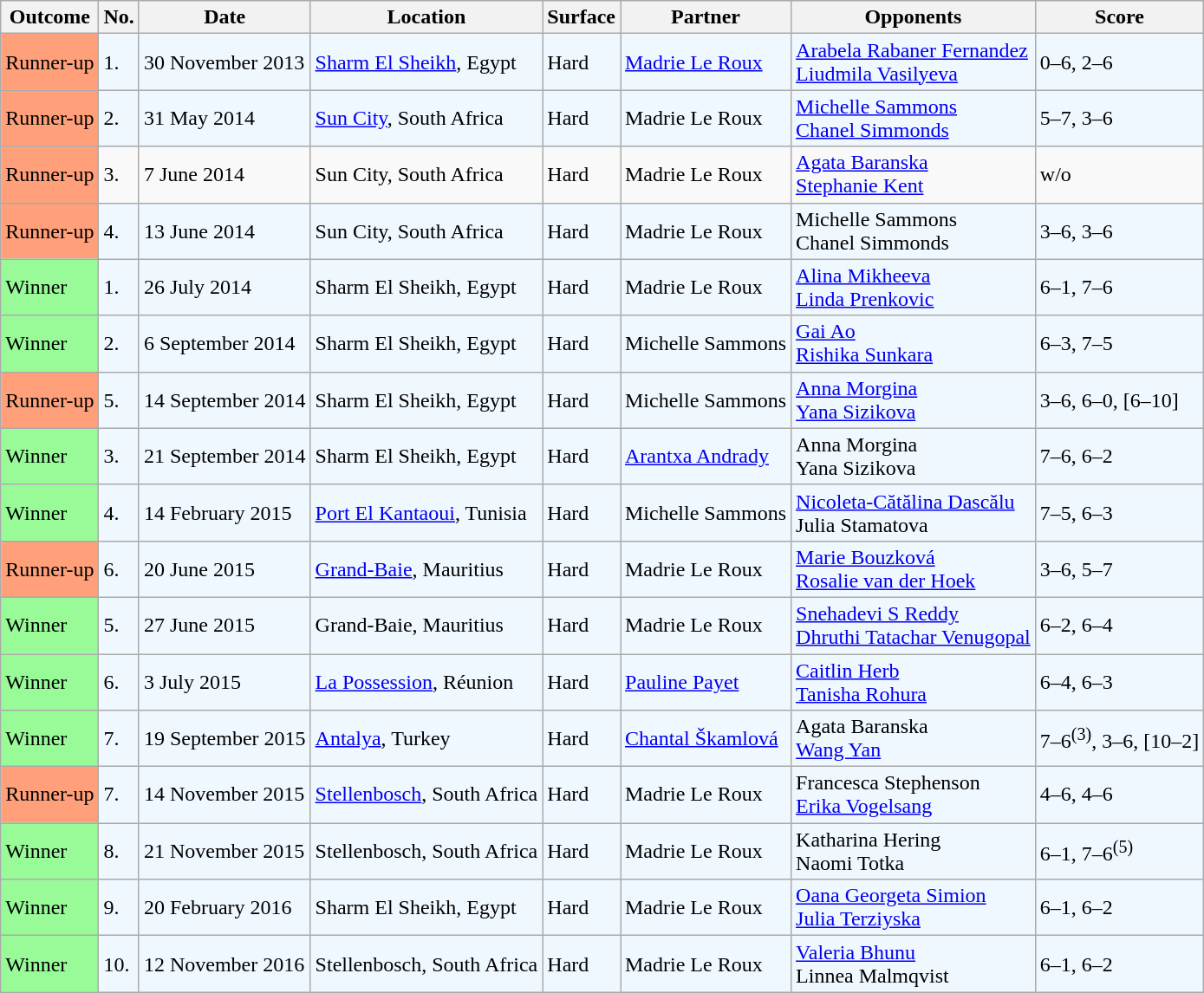<table class="sortable wikitable">
<tr>
<th>Outcome</th>
<th>No.</th>
<th>Date</th>
<th>Location</th>
<th>Surface</th>
<th>Partner</th>
<th>Opponents</th>
<th class="unsortable">Score</th>
</tr>
<tr style="background:#f0f8ff;">
<td style="background:#ffa07a;">Runner-up</td>
<td>1.</td>
<td>30 November 2013</td>
<td><a href='#'>Sharm El Sheikh</a>, Egypt</td>
<td>Hard</td>
<td> <a href='#'>Madrie Le Roux</a></td>
<td> <a href='#'>Arabela Rabaner Fernandez</a> <br>  <a href='#'>Liudmila Vasilyeva</a></td>
<td>0–6, 2–6</td>
</tr>
<tr style="background:#f0f8ff;">
<td style="background:#ffa07a;">Runner-up</td>
<td>2.</td>
<td>31 May 2014</td>
<td><a href='#'>Sun City</a>, South Africa</td>
<td>Hard</td>
<td> Madrie Le Roux</td>
<td> <a href='#'>Michelle Sammons</a> <br>  <a href='#'>Chanel Simmonds</a></td>
<td>5–7, 3–6</td>
</tr>
<tr>
<td style="background:#ffa07a;">Runner-up</td>
<td>3.</td>
<td>7 June 2014</td>
<td>Sun City, South Africa</td>
<td>Hard</td>
<td> Madrie Le Roux</td>
<td> <a href='#'>Agata Baranska</a> <br>  <a href='#'>Stephanie Kent</a></td>
<td>w/o</td>
</tr>
<tr style="background:#f0f8ff;">
<td style="background:#ffa07a;">Runner-up</td>
<td>4.</td>
<td>13 June 2014</td>
<td>Sun City, South Africa</td>
<td>Hard</td>
<td> Madrie Le Roux</td>
<td> Michelle Sammons <br>  Chanel Simmonds</td>
<td>3–6, 3–6</td>
</tr>
<tr style="background:#f0f8ff;">
<td style="background:#98fb98;">Winner</td>
<td>1.</td>
<td>26 July 2014</td>
<td>Sharm El Sheikh, Egypt</td>
<td>Hard</td>
<td> Madrie Le Roux</td>
<td> <a href='#'>Alina Mikheeva</a> <br>  <a href='#'>Linda Prenkovic</a></td>
<td>6–1, 7–6</td>
</tr>
<tr style="background:#f0f8ff;">
<td style="background:#98fb98;">Winner</td>
<td>2.</td>
<td>6 September 2014</td>
<td>Sharm El Sheikh, Egypt</td>
<td>Hard</td>
<td> Michelle Sammons</td>
<td> <a href='#'>Gai Ao</a> <br>  <a href='#'>Rishika Sunkara</a></td>
<td>6–3, 7–5</td>
</tr>
<tr style="background:#f0f8ff;">
<td style="background:#ffa07a;">Runner-up</td>
<td>5.</td>
<td>14 September 2014</td>
<td>Sharm El Sheikh, Egypt</td>
<td>Hard</td>
<td> Michelle Sammons</td>
<td> <a href='#'>Anna Morgina</a> <br>  <a href='#'>Yana Sizikova</a></td>
<td>3–6, 6–0, [6–10]</td>
</tr>
<tr style="background:#f0f8ff;">
<td style="background:#98fb98;">Winner</td>
<td>3.</td>
<td>21 September 2014</td>
<td>Sharm El Sheikh, Egypt</td>
<td>Hard</td>
<td> <a href='#'>Arantxa Andrady</a></td>
<td> Anna Morgina <br>  Yana Sizikova</td>
<td>7–6, 6–2</td>
</tr>
<tr style="background:#f0f8ff;">
<td style="background:#98fb98;">Winner</td>
<td>4.</td>
<td>14 February 2015</td>
<td><a href='#'>Port El Kantaoui</a>, Tunisia</td>
<td>Hard</td>
<td> Michelle Sammons</td>
<td> <a href='#'>Nicoleta-Cătălina Dascălu</a> <br>  Julia Stamatova</td>
<td>7–5, 6–3</td>
</tr>
<tr style="background:#f0f8ff;">
<td style="background:#ffa07a;">Runner-up</td>
<td>6.</td>
<td>20 June 2015</td>
<td><a href='#'>Grand-Baie</a>, Mauritius</td>
<td>Hard</td>
<td> Madrie Le Roux</td>
<td> <a href='#'>Marie Bouzková</a> <br>  <a href='#'>Rosalie van der Hoek</a></td>
<td>3–6, 5–7</td>
</tr>
<tr style="background:#f0f8ff;">
<td style="background:#98fb98;">Winner</td>
<td>5.</td>
<td>27 June 2015</td>
<td>Grand-Baie, Mauritius</td>
<td>Hard</td>
<td> Madrie Le Roux</td>
<td> <a href='#'>Snehadevi S Reddy</a> <br>  <a href='#'>Dhruthi Tatachar Venugopal</a></td>
<td>6–2, 6–4</td>
</tr>
<tr style="background:#f0f8ff;">
<td style="background:#98fb98;">Winner</td>
<td>6.</td>
<td>3 July 2015</td>
<td><a href='#'>La Possession</a>, Réunion</td>
<td>Hard</td>
<td> <a href='#'>Pauline Payet</a></td>
<td> <a href='#'>Caitlin Herb</a> <br>  <a href='#'>Tanisha Rohura</a></td>
<td>6–4, 6–3</td>
</tr>
<tr style="background:#f0f8ff;">
<td style="background:#98fb98;">Winner</td>
<td>7.</td>
<td>19 September 2015</td>
<td><a href='#'>Antalya</a>, Turkey</td>
<td>Hard</td>
<td> <a href='#'>Chantal Škamlová</a></td>
<td> Agata Baranska <br>  <a href='#'>Wang Yan</a></td>
<td>7–6<sup>(3)</sup>, 3–6, [10–2]</td>
</tr>
<tr style="background:#f0f8ff;">
<td style="background:#ffa07a;">Runner-up</td>
<td>7.</td>
<td>14 November 2015</td>
<td><a href='#'>Stellenbosch</a>, South Africa</td>
<td>Hard</td>
<td> Madrie Le Roux</td>
<td> Francesca Stephenson <br>  <a href='#'>Erika Vogelsang</a></td>
<td>4–6, 4–6</td>
</tr>
<tr style="background:#f0f8ff;">
<td style="background:#98fb98;">Winner</td>
<td>8.</td>
<td>21 November 2015</td>
<td>Stellenbosch, South Africa</td>
<td>Hard</td>
<td> Madrie Le Roux</td>
<td> Katharina Hering <br>  Naomi Totka</td>
<td>6–1, 7–6<sup>(5)</sup></td>
</tr>
<tr style="background:#f0f8ff;">
<td style="background:#98fb98;">Winner</td>
<td>9.</td>
<td>20 February 2016</td>
<td>Sharm El Sheikh, Egypt</td>
<td>Hard</td>
<td> Madrie Le Roux</td>
<td> <a href='#'>Oana Georgeta Simion</a> <br>  <a href='#'>Julia Terziyska</a></td>
<td>6–1, 6–2</td>
</tr>
<tr style="background:#f0f8ff;">
<td style="background:#98fb98;">Winner</td>
<td>10.</td>
<td>12 November 2016</td>
<td>Stellenbosch, South Africa</td>
<td>Hard</td>
<td> Madrie Le Roux</td>
<td> <a href='#'>Valeria Bhunu</a> <br>  Linnea Malmqvist</td>
<td>6–1, 6–2</td>
</tr>
</table>
